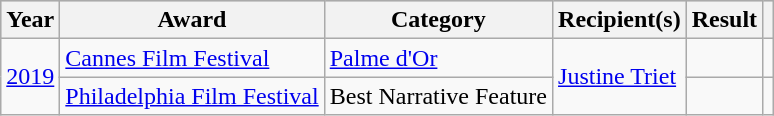<table class="wikitable plainrowheaders sortable">
<tr style="background:#ccc; text-align:center;">
<th scope=col>Year</th>
<th scope=col>Award</th>
<th scope=col>Category</th>
<th scope=col>Recipient(s)</th>
<th scope=col>Result</th>
<th></th>
</tr>
<tr>
<td rowspan=2><a href='#'>2019</a></td>
<td><a href='#'>Cannes Film Festival</a></td>
<td><a href='#'>Palme d'Or</a></td>
<td rowspan=2><a href='#'>Justine Triet</a></td>
<td></td>
<td></td>
</tr>
<tr>
<td><a href='#'>Philadelphia Film Festival</a></td>
<td>Best Narrative Feature</td>
<td></td>
<td></td>
</tr>
</table>
